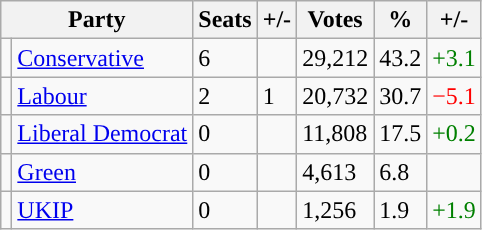<table class="wikitable">
<tr>
<th colspan="2">Party</th>
<th>Seats</th>
<th>+/-</th>
<th>Votes</th>
<th>%</th>
<th>+/-</th>
</tr>
<tr>
<td style="background-color: "></td>
<td><a href='#'>Conservative</a></td>
<td>6</td>
<td></td>
<td>29,212</td>
<td>43.2</td>
<td style="color:green">+3.1</td>
</tr>
<tr>
<td style="background-color: "></td>
<td><a href='#'>Labour</a></td>
<td>2</td>
<td> 1</td>
<td>20,732</td>
<td>30.7</td>
<td style="color:red">−5.1</td>
</tr>
<tr>
<td style="background-color: "></td>
<td><a href='#'>Liberal Democrat</a></td>
<td>0</td>
<td></td>
<td>11,808</td>
<td>17.5</td>
<td style="color:green">+0.2</td>
</tr>
<tr>
<td style="background-color: "></td>
<td><a href='#'>Green</a></td>
<td>0</td>
<td></td>
<td>4,613</td>
<td>6.8</td>
<td></td>
</tr>
<tr>
<td style="background-color: "></td>
<td><a href='#'>UKIP</a></td>
<td>0</td>
<td></td>
<td>1,256</td>
<td>1.9</td>
<td style="color:green">+1.9</td>
</tr>
</table>
